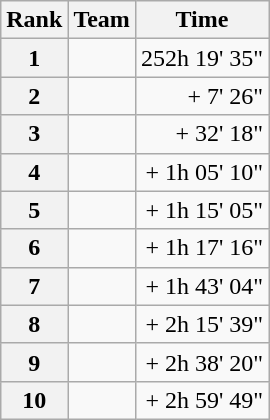<table class="wikitable">
<tr>
<th scope="col">Rank</th>
<th scope="col">Team</th>
<th scope="col">Time</th>
</tr>
<tr>
<th scope="row">1</th>
<td>  </td>
<td style="text-align:right;">252h 19' 35"</td>
</tr>
<tr>
<th scope="row">2</th>
<td> </td>
<td style="text-align:right;">+ 7' 26"</td>
</tr>
<tr>
<th scope="row">3</th>
<td> </td>
<td style="text-align:right;">+ 32' 18"</td>
</tr>
<tr>
<th scope="row">4</th>
<td> </td>
<td style="text-align:right;">+ 1h 05' 10"</td>
</tr>
<tr>
<th scope="row">5</th>
<td> </td>
<td style="text-align:right;">+ 1h 15' 05"</td>
</tr>
<tr>
<th scope="row">6</th>
<td> </td>
<td style="text-align:right;">+ 1h 17' 16"</td>
</tr>
<tr>
<th scope="row">7</th>
<td> </td>
<td style="text-align:right;">+ 1h 43' 04"</td>
</tr>
<tr>
<th scope="row">8</th>
<td> </td>
<td style="text-align:right;">+ 2h 15' 39"</td>
</tr>
<tr>
<th scope="row">9</th>
<td> </td>
<td style="text-align:right;">+ 2h 38' 20"</td>
</tr>
<tr>
<th scope="row">10</th>
<td> </td>
<td style="text-align:right;">+ 2h 59' 49"</td>
</tr>
</table>
